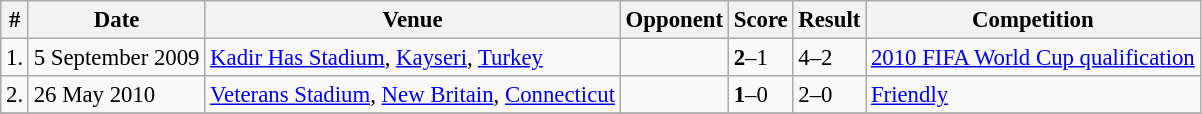<table class="wikitable" style="font-size:95%;">
<tr>
<th>#</th>
<th>Date</th>
<th>Venue</th>
<th>Opponent</th>
<th>Score</th>
<th>Result</th>
<th>Competition</th>
</tr>
<tr>
<td>1.</td>
<td>5 September 2009</td>
<td><a href='#'>Kadir Has Stadium</a>, <a href='#'>Kayseri</a>, <a href='#'>Turkey</a></td>
<td></td>
<td><strong>2</strong>–1</td>
<td>4–2</td>
<td><a href='#'>2010 FIFA World Cup qualification</a></td>
</tr>
<tr>
<td>2.</td>
<td>26 May 2010</td>
<td><a href='#'>Veterans Stadium</a>, <a href='#'>New Britain</a>, <a href='#'>Connecticut</a></td>
<td></td>
<td><strong>1</strong>–0</td>
<td>2–0</td>
<td><a href='#'>Friendly</a></td>
</tr>
<tr>
</tr>
</table>
